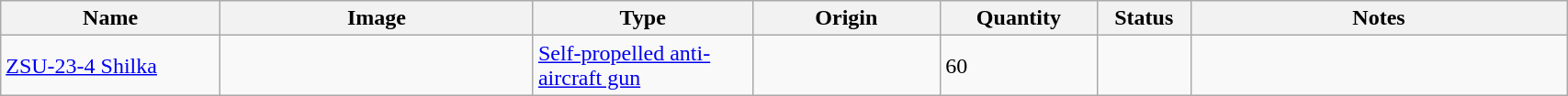<table class="wikitable" style="width:90%;">
<tr>
<th width=14%>Name</th>
<th width=20%>Image</th>
<th width=14%>Type</th>
<th width=12%>Origin</th>
<th width=10%>Quantity</th>
<th width=06%>Status</th>
<th width=24%>Notes</th>
</tr>
<tr>
<td><a href='#'>ZSU-23-4 Shilka</a></td>
<td></td>
<td><a href='#'>Self-propelled anti-aircraft gun</a></td>
<td></td>
<td>60</td>
<td></td>
<td></td>
</tr>
</table>
